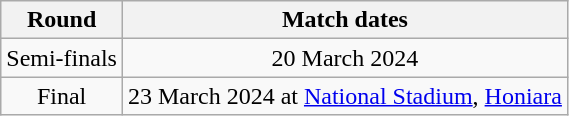<table class="wikitable" style="text-align:center">
<tr>
<th>Round</th>
<th>Match dates</th>
</tr>
<tr>
<td>Semi-finals</td>
<td>20 March 2024</td>
</tr>
<tr>
<td>Final</td>
<td>23 March 2024 at <a href='#'>National Stadium</a>, <a href='#'>Honiara</a></td>
</tr>
</table>
